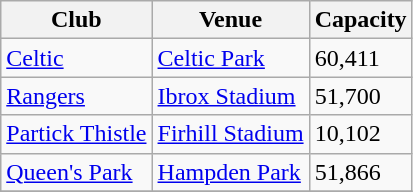<table class="wikitable">
<tr>
<th>Club</th>
<th>Venue</th>
<th>Capacity</th>
</tr>
<tr>
<td><a href='#'>Celtic</a></td>
<td><a href='#'>Celtic Park</a></td>
<td>60,411</td>
</tr>
<tr>
<td><a href='#'>Rangers</a></td>
<td><a href='#'>Ibrox Stadium</a></td>
<td>51,700</td>
</tr>
<tr>
<td><a href='#'>Partick Thistle</a></td>
<td><a href='#'>Firhill Stadium</a></td>
<td>10,102</td>
</tr>
<tr>
<td><a href='#'>Queen's Park</a></td>
<td><a href='#'>Hampden Park</a></td>
<td>51,866</td>
</tr>
<tr>
</tr>
</table>
